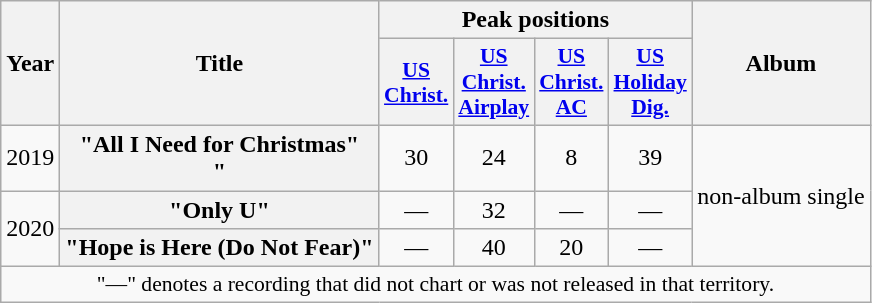<table class="wikitable plainrowheaders" style="text-align:center;">
<tr>
<th scope="col" rowspan="2">Year</th>
<th scope="col" rowspan="2">Title</th>
<th scope="col" colspan="4">Peak positions</th>
<th scope="col" rowspan="2">Album</th>
</tr>
<tr>
<th scope="col" style="width:2.5em;font-size:90%;"><a href='#'>US<br>Christ.</a><br></th>
<th scope="col" style="width:2.5em;font-size:90%;"><a href='#'>US<br>Christ.<br>Airplay</a><br></th>
<th scope="col" style="width:2.5em;font-size:90%;"><a href='#'>US<br>Christ.<br>AC</a><br></th>
<th scope="col" style="width:2.5em;font-size:90%;"><a href='#'>US<br>Holiday<br>Dig.</a><br></th>
</tr>
<tr>
<td>2019</td>
<th scope="row">"All I Need for Christmas"<br>"</th>
<td>30</td>
<td>24</td>
<td>8</td>
<td>39</td>
<td rowspan="3">non-album single</td>
</tr>
<tr>
<td rowspan="2">2020</td>
<th scope="row">"Only U"<br></th>
<td>—</td>
<td>32</td>
<td>—</td>
<td>—</td>
</tr>
<tr>
<th scope="row">"Hope is Here (Do Not Fear)"<br></th>
<td>—</td>
<td>40</td>
<td>20</td>
<td>—</td>
</tr>
<tr>
<td colspan="7" style="font-size:90%">"—" denotes a recording that did not chart or was not released in that territory.</td>
</tr>
</table>
